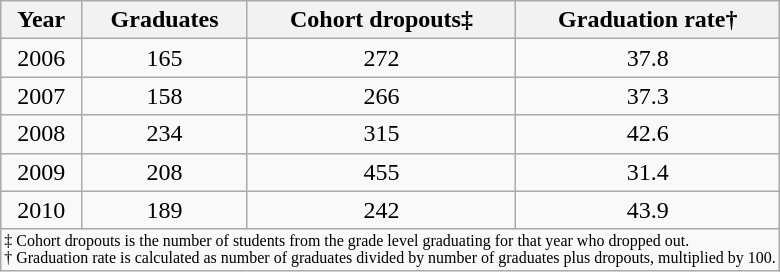<table class="wikitable collapsible sortable" style="margin: 1em auto 1em auto;">
<tr align="center">
<th>Year</th>
<th>Graduates</th>
<th>Cohort dropouts‡</th>
<th>Graduation rate†</th>
</tr>
<tr align="center">
<td>2006</td>
<td>165</td>
<td>272</td>
<td>37.8</td>
</tr>
<tr align="center">
<td>2007</td>
<td>158</td>
<td>266</td>
<td>37.3</td>
</tr>
<tr align="center">
<td>2008</td>
<td>234</td>
<td>315</td>
<td>42.6</td>
</tr>
<tr align="center">
<td>2009</td>
<td>208</td>
<td>455</td>
<td>31.4</td>
</tr>
<tr align="center">
<td>2010</td>
<td>189</td>
<td>242</td>
<td>43.9</td>
</tr>
<tr class="sortbottom">
<td colspan="4" style="font-size: 8pt">‡ Cohort dropouts is the number of students from the grade level graduating for that year who dropped out. <br> † Graduation rate is calculated as number of graduates divided by number of graduates plus dropouts, multiplied by 100.</td>
</tr>
</table>
